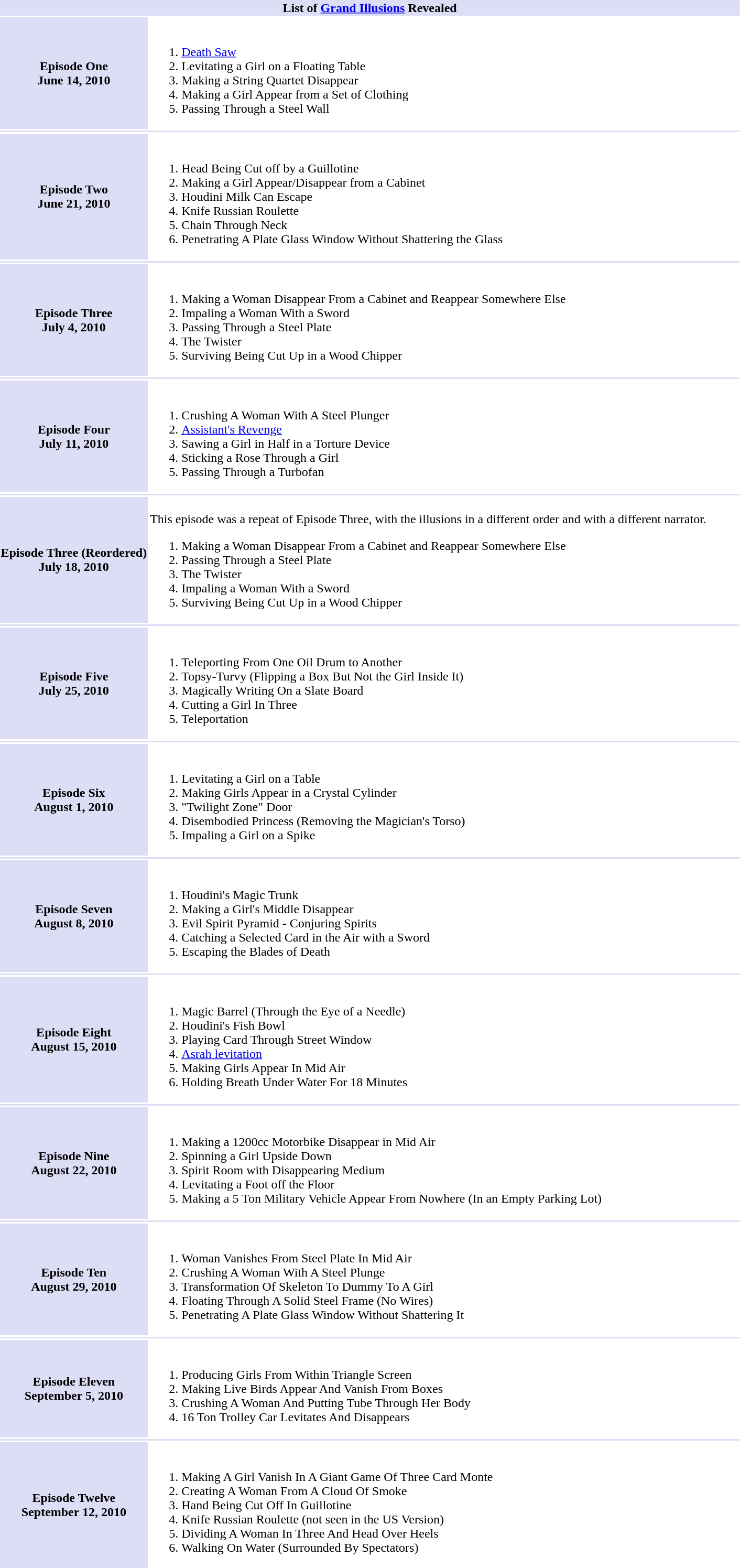<table>
<tr>
<th colspan="2" bgcolor="#DDDDF6">List of <a href='#'>Grand Illusions</a> Revealed</th>
</tr>
<tr>
<th bgcolor="#DDDDF6" width="20%">Episode One <br> June 14, 2010</th>
<td><br><ol><li><a href='#'>Death Saw</a></li><li>Levitating a Girl on a Floating Table</li><li>Making a String Quartet Disappear</li><li>Making a Girl Appear from a Set of Clothing</li><li>Passing Through a Steel Wall</li></ol></td>
</tr>
<tr>
<td colspan="2" bgcolor="#DDDDF6"></td>
</tr>
<tr>
<th bgcolor="#DDDDF6" width="20%">Episode Two <br> June 21, 2010</th>
<td><br><ol><li>Head Being Cut off by a Guillotine</li><li>Making a Girl Appear/Disappear from a Cabinet</li><li>Houdini Milk Can Escape</li><li>Knife Russian Roulette</li><li>Chain Through Neck</li><li>Penetrating A Plate Glass Window Without Shattering the Glass</li></ol></td>
</tr>
<tr>
<td colspan="2" bgcolor="#DDDDF6"></td>
</tr>
<tr>
<th bgcolor="#DDDDF6" width="20%">Episode Three <br> July 4, 2010</th>
<td><br><ol><li>Making a Woman Disappear From a Cabinet and Reappear Somewhere Else</li><li>Impaling a Woman With a Sword</li><li>Passing Through a Steel Plate</li><li>The Twister</li><li>Surviving Being Cut Up in a Wood Chipper</li></ol></td>
</tr>
<tr>
<td colspan="2" bgcolor="#DDDDF6"></td>
</tr>
<tr>
<th bgcolor="#DDDDF6" width="20%">Episode Four <br> July 11, 2010</th>
<td><br><ol><li>Crushing A Woman With A Steel Plunger</li><li><a href='#'>Assistant's Revenge</a></li><li>Sawing a Girl in Half in a Torture Device</li><li>Sticking a Rose Through a Girl</li><li>Passing Through a Turbofan</li></ol></td>
</tr>
<tr>
<td colspan="2" bgcolor="#DDDDF6"></td>
</tr>
<tr>
<th bgcolor="#DDDDF6" width="20%">Episode Three (Reordered)<br> July 18, 2010</th>
<td><br>This episode was a repeat of Episode Three, with the illusions in a different order and with a different narrator.<ol><li>Making a Woman Disappear From a Cabinet and Reappear Somewhere Else</li><li>Passing Through a Steel Plate</li><li>The Twister</li><li>Impaling a Woman With a Sword</li><li>Surviving Being Cut Up in a Wood Chipper</li></ol></td>
</tr>
<tr>
<td colspan="2" bgcolor="#DDDDF6"></td>
</tr>
<tr>
<th bgcolor="#DDDDF6" width="20%">Episode Five<br> July 25, 2010</th>
<td><br><ol><li>Teleporting From One Oil Drum to Another</li><li>Topsy-Turvy (Flipping a Box But Not the Girl Inside It)</li><li>Magically Writing On a Slate Board</li><li>Cutting a Girl In Three</li><li>Teleportation</li></ol></td>
</tr>
<tr>
<td colspan="2" bgcolor="#DDDDF6"></td>
</tr>
<tr>
<th bgcolor="#DDDDF6" width="20%">Episode Six<br>August 1, 2010</th>
<td><br><ol><li>Levitating a Girl on a Table</li><li>Making Girls Appear in a Crystal Cylinder</li><li>"Twilight Zone" Door</li><li>Disembodied Princess (Removing the Magician's Torso)</li><li>Impaling a Girl on a Spike</li></ol></td>
</tr>
<tr>
<td colspan="2" bgcolor="#DDDDF6"></td>
</tr>
<tr>
<th bgcolor="#DDDDF6" width="20%">Episode Seven<br>August 8, 2010</th>
<td><br><ol><li>Houdini's Magic Trunk</li><li>Making a Girl's Middle Disappear</li><li>Evil Spirit Pyramid - Conjuring Spirits</li><li>Catching a Selected Card in the Air with a Sword</li><li>Escaping the Blades of Death</li></ol></td>
</tr>
<tr>
<td colspan="2" bgcolor="#DDDDF6"></td>
</tr>
<tr>
<th bgcolor="#DDDDF6" width="20%">Episode Eight<br>August 15, 2010</th>
<td><br><ol><li>Magic Barrel (Through the Eye of a Needle)</li><li>Houdini's Fish Bowl</li><li>Playing Card Through Street Window</li><li><a href='#'>Asrah levitation</a></li><li>Making Girls Appear In Mid Air</li><li>Holding Breath Under Water For 18 Minutes</li></ol></td>
</tr>
<tr>
<td colspan="2" bgcolor="#DDDDF6"></td>
</tr>
<tr>
<th bgcolor="#DDDDF6" width="20%">Episode Nine<br>August 22, 2010</th>
<td><br><ol><li>Making a 1200cc Motorbike Disappear in Mid Air</li><li>Spinning a Girl Upside Down</li><li>Spirit Room with Disappearing Medium</li><li>Levitating a Foot off the Floor</li><li>Making a 5 Ton Military Vehicle Appear From Nowhere (In an Empty Parking Lot)</li></ol></td>
</tr>
<tr>
<td colspan="2" bgcolor="#DDDDF6"></td>
</tr>
<tr>
<th bgcolor="#DDDDF6" width="20%">Episode Ten<br> August 29, 2010</th>
<td><br><ol><li>Woman Vanishes From Steel Plate In Mid Air</li><li>Crushing A Woman With A Steel Plunge</li><li>Transformation Of Skeleton To Dummy To A Girl</li><li>Floating Through A Solid Steel Frame (No Wires)</li><li>Penetrating A Plate Glass Window Without Shattering It</li></ol></td>
</tr>
<tr>
<td colspan="2" bgcolor="#DDDDF6"></td>
</tr>
<tr>
<th bgcolor="#DDDDF6" width="20%">Episode Eleven<br>September 5, 2010</th>
<td><br><ol><li>Producing Girls From Within Triangle Screen</li><li>Making Live Birds Appear And Vanish From Boxes</li><li>Crushing A Woman And Putting Tube Through Her Body</li><li>16 Ton Trolley Car Levitates And Disappears</li></ol></td>
</tr>
<tr>
<td colspan="2" bgcolor="#DDDDF6"></td>
</tr>
<tr>
<th bgcolor="#DDDDF6" width="20%">Episode Twelve<br>September 12, 2010</th>
<td><br><ol><li>Making A Girl Vanish In A Giant Game Of Three Card Monte</li><li>Creating A Woman From A Cloud Of Smoke</li><li>Hand Being Cut Off In Guillotine</li><li>Knife Russian Roulette (not seen in the US Version)</li><li>Dividing A Woman In Three And Head Over Heels</li><li>Walking On Water (Surrounded By Spectators)</li></ol></td>
</tr>
</table>
